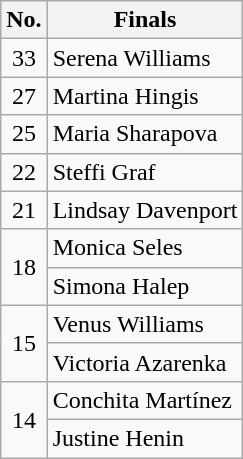<table class="wikitable" style="text-align:center; display:inline-table">
<tr>
<th scope="col">No.</th>
<th scope="col">Finals</th>
</tr>
<tr>
<td>33</td>
<td style="text-align:left"> Serena Williams</td>
</tr>
<tr>
<td>27</td>
<td style="text-align:left"> Martina Hingis</td>
</tr>
<tr>
<td>25</td>
<td style="text-align:left"> Maria Sharapova</td>
</tr>
<tr>
<td>22</td>
<td style="text-align:left"> Steffi Graf</td>
</tr>
<tr>
<td>21</td>
<td style="text-align:left"> Lindsay Davenport</td>
</tr>
<tr>
<td rowspan="2">18</td>
<td style="text-align:left"> Monica Seles</td>
</tr>
<tr>
<td style="text-align:left"> Simona Halep</td>
</tr>
<tr>
<td rowspan="2">15</td>
<td style="text-align:left"> Venus Williams</td>
</tr>
<tr>
<td style="text-align:left"> Victoria Azarenka</td>
</tr>
<tr>
<td rowspan="2">14</td>
<td style="text-align:left"> Conchita Martínez</td>
</tr>
<tr>
<td style="text-align:left"> Justine Henin<br></td>
</tr>
</table>
